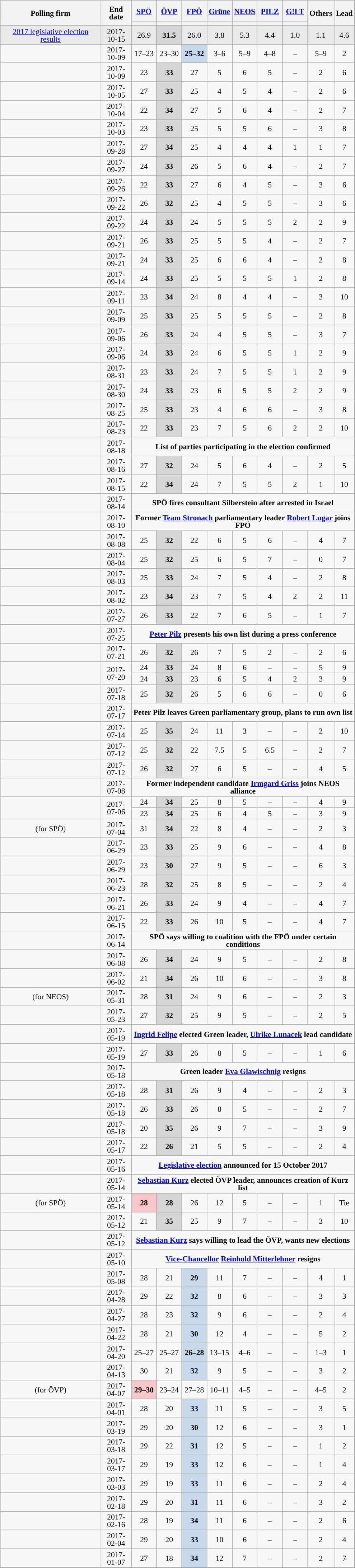<table class="wikitable sortable" style="text-align:center;font-size:90%;line-height:14px;">
<tr style="height:40px;">
<th style="width:180px;" rowspan="2">Polling firm</th>
<th style="width:50px;" rowspan="2">End date</th>
<th class="unsortable" style="width:40px;"><a href='#'>SPÖ</a></th>
<th class="unsortable" style="width:40px;"><a href='#'>ÖVP</a></th>
<th class="unsortable" style="width:40px;"><a href='#'>FPÖ</a></th>
<th class="unsortable" style="width:40px;"><a href='#'>Grüne</a></th>
<th class="unsortable" style="width:40px;"><a href='#'>NEOS</a></th>
<th class="unsortable" style="width:40px;"><a href='#'>PILZ</a></th>
<th class="unsortable" style="width:40px;"><a href='#'>G!LT</a></th>
<th class="unsortable" style="width:40px;" rowspan="2">Others</th>
<th style="width:30px;" rowspan="2">Lead</th>
</tr>
<tr>
<th style="background:"></th>
<th style="background:"></th>
<th style="background:"></th>
<th style="background:"></th>
<th style="background:"></th>
<th style="background:"></th>
<th style="background:"></th>
</tr>
<tr style="background-color:#E9E9E9;">
<td><a href='#'>2017 legislative election results</a></td>
<td>2017-10-15</td>
<td>26.9</td>
<td style="background:#D7D5D7;"><strong>31.5</strong></td>
<td>26.0</td>
<td>3.8</td>
<td>5.3</td>
<td>4.4</td>
<td>1.0</td>
<td>1.1</td>
<td style="background:">4.6</td>
</tr>
<tr>
<td></td>
<td>2017-10-09</td>
<td>17–23</td>
<td>23–30</td>
<td style="background:#C6D9EA;"><strong>25–32</strong></td>
<td>3–6</td>
<td>5–9</td>
<td>4–8</td>
<td>–</td>
<td>5–9</td>
<td style="background:">2</td>
</tr>
<tr>
<td></td>
<td>2017-10-09</td>
<td>23</td>
<td style="background:#D7D5D7;"><strong>33</strong></td>
<td>27</td>
<td>5</td>
<td>6</td>
<td>5</td>
<td>–</td>
<td>2</td>
<td style="background:">6</td>
</tr>
<tr>
<td></td>
<td>2017-10-05</td>
<td>27</td>
<td style="background:#D7D5D7;"><strong>33</strong></td>
<td>25</td>
<td>4</td>
<td>5</td>
<td>4</td>
<td>–</td>
<td>2</td>
<td style="background:">6</td>
</tr>
<tr>
<td></td>
<td>2017-10-04</td>
<td>22</td>
<td style="background:#D7D5D7;"><strong>34</strong></td>
<td>27</td>
<td>5</td>
<td>6</td>
<td>4</td>
<td>–</td>
<td>2</td>
<td style="background:">7</td>
</tr>
<tr>
<td></td>
<td>2017-10-03</td>
<td>23</td>
<td style="background:#D7D5D7;"><strong>33</strong></td>
<td>25</td>
<td>5</td>
<td>5</td>
<td>6</td>
<td>–</td>
<td>3</td>
<td style="background:">8</td>
</tr>
<tr>
<td></td>
<td>2017-09-28</td>
<td>27</td>
<td style="background:#D7D5D7;"><strong>34</strong></td>
<td>25</td>
<td>4</td>
<td>4</td>
<td>4</td>
<td>1</td>
<td>1</td>
<td style="background:">7</td>
</tr>
<tr>
<td></td>
<td>2017-09-27</td>
<td>24</td>
<td style="background:#D7D5D7;"><strong>33</strong></td>
<td>26</td>
<td>5</td>
<td>6</td>
<td>4</td>
<td>–</td>
<td>2</td>
<td style="background:">7</td>
</tr>
<tr>
<td></td>
<td>2017-09-26</td>
<td>22</td>
<td style="background:#D7D5D7;"><strong>33</strong></td>
<td>27</td>
<td>6</td>
<td>4</td>
<td>5</td>
<td>–</td>
<td>3</td>
<td style="background:">6</td>
</tr>
<tr>
<td></td>
<td>2017-09-22</td>
<td>26</td>
<td style="background:#D7D5D7;"><strong>32</strong></td>
<td>25</td>
<td>4</td>
<td>5</td>
<td>5</td>
<td>–</td>
<td>3</td>
<td style="background:">6</td>
</tr>
<tr>
<td></td>
<td>2017-09-22</td>
<td>24</td>
<td style="background:#D7D5D7;"><strong>33</strong></td>
<td>24</td>
<td>5</td>
<td>5</td>
<td>5</td>
<td>2</td>
<td>2</td>
<td style="background:">9</td>
</tr>
<tr>
<td></td>
<td>2017-09-21</td>
<td>26</td>
<td style="background:#D7D5D7;"><strong>33</strong></td>
<td>25</td>
<td>5</td>
<td>5</td>
<td>4</td>
<td>–</td>
<td>2</td>
<td style="background:">7</td>
</tr>
<tr>
<td></td>
<td>2017-09-21</td>
<td>24</td>
<td style="background:#D7D5D7;"><strong>33</strong></td>
<td>25</td>
<td>6</td>
<td>6</td>
<td>4</td>
<td>–</td>
<td>2</td>
<td style="background:">8</td>
</tr>
<tr>
<td></td>
<td>2017-09-14</td>
<td>24</td>
<td style="background:#D7D5D7;"><strong>33</strong></td>
<td>25</td>
<td>5</td>
<td>5</td>
<td>5</td>
<td>1</td>
<td>2</td>
<td style="background:">8</td>
</tr>
<tr>
<td></td>
<td>2017-09-11</td>
<td>23</td>
<td style="background:#D7D5D7;"><strong>34</strong></td>
<td>24</td>
<td>8</td>
<td>4</td>
<td>4</td>
<td>–</td>
<td>3</td>
<td style="background:">10</td>
</tr>
<tr>
<td></td>
<td>2017-09-09</td>
<td>25</td>
<td style="background:#D7D5D7;"><strong>33</strong></td>
<td>25</td>
<td>5</td>
<td>5</td>
<td>5</td>
<td>–</td>
<td>2</td>
<td style="background:">8</td>
</tr>
<tr>
<td></td>
<td>2017-09-06</td>
<td>26</td>
<td style="background:#D7D5D7;"><strong>33</strong></td>
<td>24</td>
<td>4</td>
<td>5</td>
<td>5</td>
<td>–</td>
<td>3</td>
<td style="background:">7</td>
</tr>
<tr>
<td></td>
<td>2017-09-06</td>
<td>24</td>
<td style="background:#D7D5D7;"><strong>33</strong></td>
<td>24</td>
<td>6</td>
<td>5</td>
<td>5</td>
<td>1</td>
<td>2</td>
<td style="background:">9</td>
</tr>
<tr>
<td></td>
<td>2017-08-31</td>
<td>23</td>
<td style="background:#D7D5D7;"><strong>33</strong></td>
<td>24</td>
<td>7</td>
<td>5</td>
<td>5</td>
<td>1</td>
<td>2</td>
<td style="background:">9</td>
</tr>
<tr>
<td></td>
<td>2017-08-30</td>
<td>24</td>
<td style="background:#D7D5D7;"><strong>33</strong></td>
<td>23</td>
<td>6</td>
<td>5</td>
<td>5</td>
<td>2</td>
<td>2</td>
<td style="background:">9</td>
</tr>
<tr>
<td></td>
<td>2017-08-25</td>
<td>25</td>
<td style="background:#D7D5D7;"><strong>33</strong></td>
<td>23</td>
<td>4</td>
<td>6</td>
<td>6</td>
<td>–</td>
<td>3</td>
<td style="background:">8</td>
</tr>
<tr>
<td></td>
<td>2017-08-23</td>
<td>22</td>
<td style="background:#D7D5D7;"><strong>33</strong></td>
<td>23</td>
<td>7</td>
<td>5</td>
<td>6</td>
<td>2</td>
<td>2</td>
<td style="background:">10</td>
</tr>
<tr>
<td></td>
<td>2017-08-18</td>
<td colspan="9"><strong>List of parties participating in the election confirmed</strong></td>
</tr>
<tr>
<td></td>
<td>2017-08-16</td>
<td>27</td>
<td style="background:#D7D5D7;"><strong>32</strong></td>
<td>24</td>
<td>5</td>
<td>6</td>
<td>4</td>
<td>–</td>
<td>2</td>
<td style="background:">5</td>
</tr>
<tr>
<td></td>
<td>2017-08-15</td>
<td>22</td>
<td style="background:#D7D5D7;"><strong>34</strong></td>
<td>24</td>
<td>7</td>
<td>5</td>
<td>5</td>
<td>2</td>
<td>1</td>
<td style="background:">10</td>
</tr>
<tr>
<td></td>
<td>2017-08-14</td>
<td colspan="9"><strong>SPÖ fires consultant Silberstein after arrested in Israel</strong></td>
</tr>
<tr>
<td></td>
<td>2017-08-10</td>
<td colspan="9"><strong>Former <a href='#'>Team Stronach</a> parliamentary leader <a href='#'>Robert Lugar</a> joins FPÖ</strong></td>
</tr>
<tr>
<td></td>
<td>2017-08-08</td>
<td>25</td>
<td style="background:#D7D5D7;"><strong>32</strong></td>
<td>22</td>
<td>6</td>
<td>5</td>
<td>6</td>
<td>–</td>
<td>4</td>
<td style="background:">7</td>
</tr>
<tr>
<td></td>
<td>2017-08-04</td>
<td>25</td>
<td style="background:#D7D5D7;"><strong>32</strong></td>
<td>25</td>
<td>6</td>
<td>5</td>
<td>7</td>
<td>–</td>
<td>0</td>
<td style="background:">7</td>
</tr>
<tr>
<td></td>
<td>2017-08-03</td>
<td>25</td>
<td style="background:#D7D5D7;"><strong>33</strong></td>
<td>24</td>
<td>7</td>
<td>5</td>
<td>4</td>
<td>–</td>
<td>2</td>
<td style="background:">8</td>
</tr>
<tr>
<td></td>
<td>2017-08-02</td>
<td>23</td>
<td style="background:#D7D5D7;"><strong>34</strong></td>
<td>23</td>
<td>7</td>
<td>5</td>
<td>4</td>
<td>2</td>
<td>2</td>
<td style="background:">11</td>
</tr>
<tr>
<td></td>
<td>2017-07-27</td>
<td>26</td>
<td style="background:#D7D5D7;"><strong>33</strong></td>
<td>22</td>
<td>7</td>
<td>6</td>
<td>5</td>
<td>–</td>
<td>1</td>
<td style="background:">7</td>
</tr>
<tr>
<td></td>
<td>2017-07-25</td>
<td colspan="9"><strong><a href='#'>Peter Pilz</a> presents his own list during a press conference</strong></td>
</tr>
<tr>
<td></td>
<td>2017-07-21</td>
<td>26</td>
<td style="background:#D7D5D7;"><strong>32</strong></td>
<td>26</td>
<td>7</td>
<td>5</td>
<td>2</td>
<td>–</td>
<td>2</td>
<td style="background:">6</td>
</tr>
<tr>
<td rowspan="2"></td>
<td rowspan="2">2017-07-20</td>
<td>24</td>
<td style="background:#D7D5D7;"><strong>33</strong></td>
<td>24</td>
<td>8</td>
<td>6</td>
<td>–</td>
<td>–</td>
<td>5</td>
<td style="background:">9</td>
</tr>
<tr>
<td>24</td>
<td style="background:#D7D5D7;"><strong>33</strong></td>
<td>23</td>
<td>6</td>
<td>5</td>
<td>4</td>
<td>2</td>
<td>3</td>
<td style="background:">9</td>
</tr>
<tr>
<td></td>
<td>2017-07-18</td>
<td>25</td>
<td style="background:#D7D5D7;"><strong>32</strong></td>
<td>26</td>
<td>5</td>
<td>6</td>
<td>6</td>
<td>–</td>
<td>0</td>
<td style="background:">6</td>
</tr>
<tr>
<td></td>
<td>2017-07-17</td>
<td colspan="9"><strong>Peter Pilz leaves Green parliamentary group, plans to run own list</strong></td>
</tr>
<tr>
<td></td>
<td>2017-07-14</td>
<td>25</td>
<td style="background:#D7D5D7;"><strong>35</strong></td>
<td>24</td>
<td>11</td>
<td>3</td>
<td>–</td>
<td>–</td>
<td>2</td>
<td style="background:">10</td>
</tr>
<tr>
<td></td>
<td>2017-07-12</td>
<td>25</td>
<td style="background:#D7D5D7;"><strong>32</strong></td>
<td>22</td>
<td>7.5</td>
<td>5</td>
<td>6.5</td>
<td>–</td>
<td>2</td>
<td style="background:">7</td>
</tr>
<tr>
<td></td>
<td>2017-07-12</td>
<td>26</td>
<td style="background:#D7D5D7;"><strong>32</strong></td>
<td>27</td>
<td>6</td>
<td>5</td>
<td>–</td>
<td>–</td>
<td>4</td>
<td style="background:">5</td>
</tr>
<tr>
<td></td>
<td>2017-07-08</td>
<td colspan="9"><strong>Former independent candidate <a href='#'>Irmgard Griss</a> joins NEOS alliance</strong></td>
</tr>
<tr>
<td rowspan="2"></td>
<td rowspan="2">2017-07-06</td>
<td>24</td>
<td style="background:#D7D5D7;"><strong>34</strong></td>
<td>25</td>
<td>8</td>
<td>5</td>
<td>–</td>
<td>–</td>
<td>4</td>
<td style="background:">9</td>
</tr>
<tr>
<td>23</td>
<td style="background:#D7D5D7;"><strong>34</strong></td>
<td>25</td>
<td>6</td>
<td>4</td>
<td>5</td>
<td>–</td>
<td>3</td>
<td style="background:">9</td>
</tr>
<tr>
<td> (for SPÖ)</td>
<td>2017-07-04</td>
<td>31</td>
<td style="background:#D7D5D7;"><strong>34</strong></td>
<td>22</td>
<td>8</td>
<td>4</td>
<td>–</td>
<td>–</td>
<td>2</td>
<td style="background:">3</td>
</tr>
<tr>
<td></td>
<td>2017-06-29</td>
<td>23</td>
<td style="background:#D7D5D7;"><strong>33</strong></td>
<td>25</td>
<td>9</td>
<td>6</td>
<td>–</td>
<td>–</td>
<td>4</td>
<td style="background:">8</td>
</tr>
<tr>
<td></td>
<td>2017-06-29</td>
<td>23</td>
<td style="background:#D7D5D7;"><strong>30</strong></td>
<td>27</td>
<td>9</td>
<td>5</td>
<td>–</td>
<td>–</td>
<td>6</td>
<td style="background:">3</td>
</tr>
<tr>
<td></td>
<td>2017-06-23</td>
<td>28</td>
<td style="background:#D7D5D7;"><strong>32</strong></td>
<td>25</td>
<td>8</td>
<td>5</td>
<td>–</td>
<td>–</td>
<td>2</td>
<td style="background:">4</td>
</tr>
<tr>
<td></td>
<td>2017-06-21</td>
<td>26</td>
<td style="background:#D7D5D7;"><strong>33</strong></td>
<td>24</td>
<td>9</td>
<td>4</td>
<td>–</td>
<td>–</td>
<td>4</td>
<td style="background:">7</td>
</tr>
<tr>
<td></td>
<td>2017-06-15</td>
<td>22</td>
<td style="background:#D7D5D7;"><strong>33</strong></td>
<td>26</td>
<td>10</td>
<td>5</td>
<td>–</td>
<td>–</td>
<td>4</td>
<td style="background:">7</td>
</tr>
<tr>
<td></td>
<td>2017-06-14</td>
<td colspan="9"><strong>SPÖ says willing to coalition with the FPÖ under certain conditions</strong></td>
</tr>
<tr>
<td></td>
<td>2017-06-08</td>
<td>26</td>
<td style="background:#D7D5D7;"><strong>34</strong></td>
<td>24</td>
<td>9</td>
<td>5</td>
<td>–</td>
<td>–</td>
<td>2</td>
<td style="background:">8</td>
</tr>
<tr>
<td></td>
<td>2017-06-02</td>
<td>21</td>
<td style="background:#D7D5D7;"><strong>34</strong></td>
<td>26</td>
<td>10</td>
<td>6</td>
<td>–</td>
<td>–</td>
<td>3</td>
<td style="background:">8</td>
</tr>
<tr>
<td> (for NEOS)</td>
<td>2017-05-31</td>
<td>28</td>
<td style="background:#D7D5D7;"><strong>31</strong></td>
<td>24</td>
<td>9</td>
<td>6</td>
<td>–</td>
<td>–</td>
<td>2</td>
<td style="background:">3</td>
</tr>
<tr>
<td></td>
<td>2017-05-23</td>
<td>27</td>
<td style="background:#D7D5D7;"><strong>32</strong></td>
<td>25</td>
<td>9</td>
<td>5</td>
<td>–</td>
<td>–</td>
<td>2</td>
<td style="background:">5</td>
</tr>
<tr>
<td></td>
<td>2017-05-19</td>
<td colspan="9"><strong><a href='#'>Ingrid Felipe</a> elected Green leader, <a href='#'>Ulrike Lunacek</a> lead candidate</strong></td>
</tr>
<tr>
<td></td>
<td>2017-05-19</td>
<td>27</td>
<td style="background:#D7D5D7;"><strong>33</strong></td>
<td>26</td>
<td>8</td>
<td>5</td>
<td>–</td>
<td>–</td>
<td>1</td>
<td style="background:">6</td>
</tr>
<tr>
<td></td>
<td>2017-05-18</td>
<td colspan="9"><strong>Green leader <a href='#'>Eva Glawischnig</a> resigns</strong></td>
</tr>
<tr>
<td></td>
<td>2017-05-18</td>
<td>28</td>
<td style="background:#D7D5D7;"><strong>31</strong></td>
<td>26</td>
<td>9</td>
<td>4</td>
<td>–</td>
<td>–</td>
<td>2</td>
<td style="background:">3</td>
</tr>
<tr>
<td></td>
<td>2017-05-18</td>
<td>26</td>
<td style="background:#D7D5D7;"><strong>33</strong></td>
<td>26</td>
<td>8</td>
<td>5</td>
<td>–</td>
<td>–</td>
<td>2</td>
<td style="background:">7</td>
</tr>
<tr>
<td></td>
<td>2017-05-18</td>
<td>20</td>
<td style="background:#D7D5D7;"><strong>35</strong></td>
<td>26</td>
<td>9</td>
<td>7</td>
<td>–</td>
<td>–</td>
<td>3</td>
<td style="background:">9</td>
</tr>
<tr>
<td></td>
<td>2017-05-17</td>
<td>22</td>
<td style="background:#D7D5D7;"><strong>26</strong></td>
<td>21</td>
<td>5</td>
<td>5</td>
<td>–</td>
<td>–</td>
<td>2</td>
<td style="background:">4</td>
</tr>
<tr>
<td></td>
<td>2017-05-16</td>
<td colspan="9"><strong><a href='#'>Legislative election</a> announced for 15 October 2017</strong></td>
</tr>
<tr>
<td></td>
<td>2017-05-14</td>
<td colspan="9"><strong><a href='#'>Sebastian Kurz</a> elected ÖVP leader, announces creation of Kurz list</strong></td>
</tr>
<tr>
<td> (for SPÖ)</td>
<td>2017-05-14</td>
<td style="background:#F4C6C9;"><strong>28</strong></td>
<td style="background:#D7D5D7;"><strong>28</strong></td>
<td>26</td>
<td>12</td>
<td>5</td>
<td>–</td>
<td>–</td>
<td>1</td>
<td>Tie</td>
</tr>
<tr>
<td></td>
<td>2017-05-12</td>
<td>21</td>
<td style="background:#D7D5D7;"><strong>35</strong></td>
<td>25</td>
<td>9</td>
<td>7</td>
<td>–</td>
<td>–</td>
<td>3</td>
<td style="background:">10</td>
</tr>
<tr>
<td></td>
<td>2017-05-12</td>
<td colspan="9"><strong><a href='#'>Sebastian Kurz</a> says willing to lead the ÖVP, wants new elections</strong></td>
</tr>
<tr>
<td></td>
<td>2017-05-10</td>
<td colspan="9"><strong><a href='#'>Vice-Chancellor</a> <a href='#'>Reinhold Mitterlehner</a> resigns</strong></td>
</tr>
<tr>
<td></td>
<td>2017-05-08</td>
<td>28</td>
<td>21</td>
<td style="background:#C6D9EA;"><strong>29</strong></td>
<td>11</td>
<td>7</td>
<td>–</td>
<td>–</td>
<td>4</td>
<td style="background:">1</td>
</tr>
<tr>
<td></td>
<td>2017-04-28</td>
<td>29</td>
<td>22</td>
<td style="background:#C6D9EA;"><strong>32</strong></td>
<td>8</td>
<td>6</td>
<td>–</td>
<td>–</td>
<td>3</td>
<td style="background:">3</td>
</tr>
<tr>
<td></td>
<td>2017-04-27</td>
<td>28</td>
<td>23</td>
<td style="background:#C6D9EA;"><strong>32</strong></td>
<td>9</td>
<td>6</td>
<td>–</td>
<td>–</td>
<td>2</td>
<td style="background:">4</td>
</tr>
<tr>
<td></td>
<td>2017-04-22</td>
<td>28</td>
<td>21</td>
<td style="background:#C6D9EA;"><strong>30</strong></td>
<td>12</td>
<td>4</td>
<td>–</td>
<td>–</td>
<td>5</td>
<td style="background:">2</td>
</tr>
<tr>
<td></td>
<td>2017-04-20</td>
<td>25–27</td>
<td>25–27</td>
<td style="background:#C6D9EA;"><strong>26–28</strong></td>
<td>13–15</td>
<td>4–6</td>
<td>–</td>
<td>–</td>
<td>1–3</td>
<td style="background:">1</td>
</tr>
<tr>
<td></td>
<td>2017-04-13</td>
<td>30</td>
<td>21</td>
<td style="background:#C6D9EA;"><strong>32</strong></td>
<td>9</td>
<td>5</td>
<td>–</td>
<td>–</td>
<td>3</td>
<td style="background:">2</td>
</tr>
<tr>
<td> (for ÖVP)</td>
<td>2017-04-07</td>
<td style="background:#F4C6C9;"><strong>29–30</strong></td>
<td>23–24</td>
<td>27–28</td>
<td>10–11</td>
<td>4–5</td>
<td>–</td>
<td>–</td>
<td>4–5</td>
<td style="background:">2</td>
</tr>
<tr>
<td></td>
<td>2017-04-01</td>
<td>28</td>
<td>20</td>
<td style="background:#C6D9EA;"><strong>33</strong></td>
<td>11</td>
<td>5</td>
<td>–</td>
<td>–</td>
<td>3</td>
<td style="background:">5</td>
</tr>
<tr>
<td></td>
<td>2017-03-19</td>
<td>29</td>
<td>20</td>
<td style="background:#C6D9EA;"><strong>30</strong></td>
<td>12</td>
<td>6</td>
<td>–</td>
<td>–</td>
<td>3</td>
<td style="background:">1</td>
</tr>
<tr>
<td></td>
<td>2017-03-18</td>
<td>29</td>
<td>22</td>
<td style="background:#C6D9EA;"><strong>31</strong></td>
<td>12</td>
<td>5</td>
<td>–</td>
<td>–</td>
<td>1</td>
<td style="background:">2</td>
</tr>
<tr>
<td></td>
<td>2017-03-17</td>
<td>29</td>
<td>19</td>
<td style="background:#C6D9EA;"><strong>33</strong></td>
<td>12</td>
<td>6</td>
<td>–</td>
<td>–</td>
<td>1</td>
<td style="background:">4</td>
</tr>
<tr>
<td></td>
<td>2017-03-03</td>
<td>29</td>
<td>19</td>
<td style="background:#C6D9EA;"><strong>33</strong></td>
<td>11</td>
<td>6</td>
<td>–</td>
<td>–</td>
<td>2</td>
<td style="background:">4</td>
</tr>
<tr>
<td></td>
<td>2017-02-18</td>
<td>29</td>
<td>20</td>
<td style="background:#C6D9EA;"><strong>31</strong></td>
<td>11</td>
<td>6</td>
<td>–</td>
<td>–</td>
<td>3</td>
<td style="background:">2</td>
</tr>
<tr>
<td></td>
<td>2017-02-16</td>
<td>28</td>
<td>19</td>
<td style="background:#C6D9EA;"><strong>34</strong></td>
<td>11</td>
<td>6</td>
<td>–</td>
<td>–</td>
<td>2</td>
<td style="background:">6</td>
</tr>
<tr>
<td></td>
<td>2017-02-04</td>
<td>29</td>
<td>20</td>
<td style="background:#C6D9EA;"><strong>33</strong></td>
<td>10</td>
<td>6</td>
<td>–</td>
<td>–</td>
<td>2</td>
<td style="background:">4</td>
</tr>
<tr>
<td></td>
<td>2017-01-07</td>
<td>27</td>
<td>18</td>
<td style="background:#C6D9EA;"><strong>34</strong></td>
<td>12</td>
<td>7</td>
<td>–</td>
<td>–</td>
<td>2</td>
<td style="background:">7</td>
</tr>
</table>
